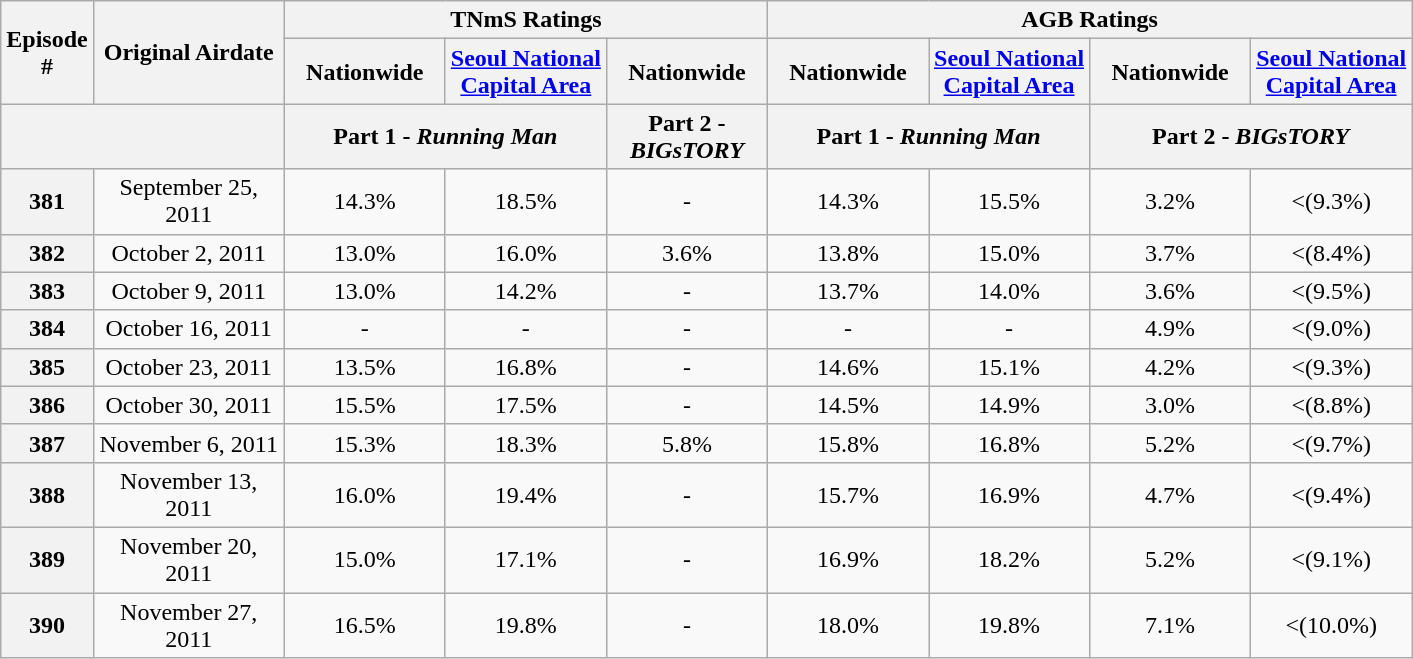<table class=wikitable style="text-align:center">
<tr>
<th rowspan="2" style="width:40px;">Episode #</th>
<th rowspan="2" style="width:120px;">Original Airdate</th>
<th colspan="3">TNmS Ratings</th>
<th colspan="4">AGB Ratings</th>
</tr>
<tr>
<th width=100>Nationwide</th>
<th width=100><a href='#'>Seoul National Capital Area</a></th>
<th width=100>Nationwide</th>
<th width=100>Nationwide</th>
<th width=100><a href='#'>Seoul National Capital Area</a></th>
<th width=100>Nationwide</th>
<th width=100><a href='#'>Seoul National Capital Area</a></th>
</tr>
<tr>
<th colspan="2"></th>
<th colspan="2">Part 1 - <em>Running Man</em></th>
<th>Part 2 - <em>BIGsTORY</em></th>
<th colspan="2">Part 1 - <em>Running Man</em></th>
<th colspan="2">Part 2 - <em>BIGsTORY</em></th>
</tr>
<tr>
<th>381</th>
<td>September 25, 2011</td>
<td>14.3%</td>
<td>18.5%</td>
<td>-</td>
<td>14.3%</td>
<td>15.5%</td>
<td>3.2%</td>
<td><(9.3%)</td>
</tr>
<tr>
<th>382</th>
<td>October 2, 2011</td>
<td>13.0%</td>
<td>16.0%</td>
<td>3.6%</td>
<td>13.8%</td>
<td>15.0%</td>
<td>3.7%</td>
<td><(8.4%)</td>
</tr>
<tr>
<th>383</th>
<td>October 9, 2011</td>
<td>13.0%</td>
<td>14.2%</td>
<td>-</td>
<td>13.7%</td>
<td>14.0%</td>
<td>3.6%</td>
<td><(9.5%)</td>
</tr>
<tr>
<th>384</th>
<td>October 16, 2011</td>
<td>-</td>
<td>-</td>
<td>-</td>
<td>-</td>
<td>-</td>
<td>4.9%</td>
<td><(9.0%)</td>
</tr>
<tr>
<th>385</th>
<td>October 23, 2011</td>
<td>13.5%</td>
<td>16.8%</td>
<td>-</td>
<td>14.6%</td>
<td>15.1%</td>
<td>4.2%</td>
<td><(9.3%)</td>
</tr>
<tr>
<th>386</th>
<td>October 30, 2011</td>
<td>15.5%</td>
<td>17.5%</td>
<td>-</td>
<td>14.5%</td>
<td>14.9%</td>
<td>3.0%</td>
<td><(8.8%)</td>
</tr>
<tr>
<th>387</th>
<td>November 6, 2011</td>
<td>15.3%</td>
<td>18.3%</td>
<td>5.8%</td>
<td>15.8%</td>
<td>16.8%</td>
<td>5.2%</td>
<td><(9.7%)</td>
</tr>
<tr>
<th>388</th>
<td>November 13, 2011</td>
<td>16.0%</td>
<td>19.4%</td>
<td>-</td>
<td>15.7%</td>
<td>16.9%</td>
<td>4.7%</td>
<td><(9.4%)</td>
</tr>
<tr>
<th>389</th>
<td>November 20, 2011</td>
<td>15.0%</td>
<td>17.1%</td>
<td>-</td>
<td>16.9%</td>
<td>18.2%</td>
<td>5.2%</td>
<td><(9.1%)</td>
</tr>
<tr>
<th>390</th>
<td>November 27, 2011</td>
<td>16.5%</td>
<td>19.8%</td>
<td>-</td>
<td>18.0%</td>
<td>19.8%</td>
<td>7.1%</td>
<td><(10.0%)</td>
</tr>
</table>
